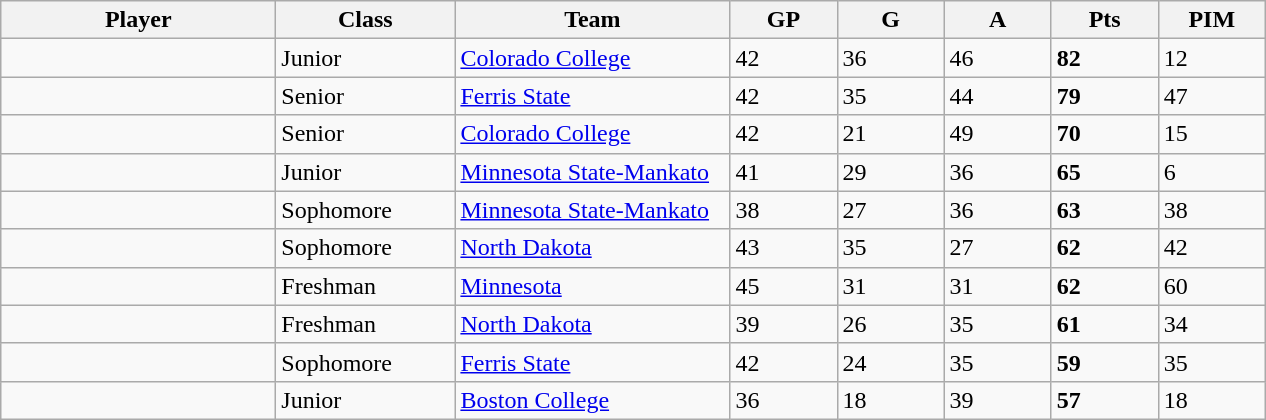<table class="wikitable sortable">
<tr>
<th style="width: 11em;">Player</th>
<th style="width: 7em;">Class</th>
<th style="width: 11em;">Team</th>
<th style="width: 4em;">GP</th>
<th style="width: 4em;">G</th>
<th style="width: 4em;">A</th>
<th style="width: 4em;">Pts</th>
<th style="width: 4em;">PIM</th>
</tr>
<tr>
<td></td>
<td>Junior</td>
<td><a href='#'>Colorado College</a></td>
<td>42</td>
<td>36</td>
<td>46</td>
<td><strong>82</strong></td>
<td>12</td>
</tr>
<tr>
<td></td>
<td>Senior</td>
<td><a href='#'>Ferris State</a></td>
<td>42</td>
<td>35</td>
<td>44</td>
<td><strong>79</strong></td>
<td>47</td>
</tr>
<tr>
<td></td>
<td>Senior</td>
<td><a href='#'>Colorado College</a></td>
<td>42</td>
<td>21</td>
<td>49</td>
<td><strong>70</strong></td>
<td>15</td>
</tr>
<tr>
<td></td>
<td>Junior</td>
<td><a href='#'>Minnesota State-Mankato</a></td>
<td>41</td>
<td>29</td>
<td>36</td>
<td><strong>65</strong></td>
<td>6</td>
</tr>
<tr>
<td></td>
<td>Sophomore</td>
<td><a href='#'>Minnesota State-Mankato</a></td>
<td>38</td>
<td>27</td>
<td>36</td>
<td><strong>63</strong></td>
<td>38</td>
</tr>
<tr>
<td></td>
<td>Sophomore</td>
<td><a href='#'>North Dakota</a></td>
<td>43</td>
<td>35</td>
<td>27</td>
<td><strong>62</strong></td>
<td>42</td>
</tr>
<tr>
<td></td>
<td>Freshman</td>
<td><a href='#'>Minnesota</a></td>
<td>45</td>
<td>31</td>
<td>31</td>
<td><strong>62</strong></td>
<td>60</td>
</tr>
<tr>
<td></td>
<td>Freshman</td>
<td><a href='#'>North Dakota</a></td>
<td>39</td>
<td>26</td>
<td>35</td>
<td><strong>61</strong></td>
<td>34</td>
</tr>
<tr>
<td></td>
<td>Sophomore</td>
<td><a href='#'>Ferris State</a></td>
<td>42</td>
<td>24</td>
<td>35</td>
<td><strong>59</strong></td>
<td>35</td>
</tr>
<tr>
<td></td>
<td>Junior</td>
<td><a href='#'>Boston College</a></td>
<td>36</td>
<td>18</td>
<td>39</td>
<td><strong>57</strong></td>
<td>18</td>
</tr>
</table>
